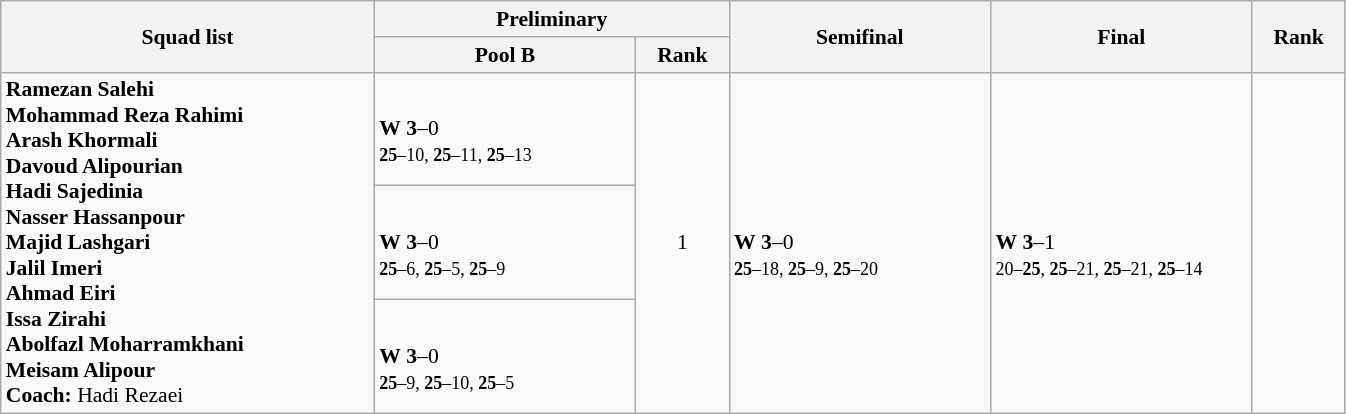<table class="wikitable" width="71%" style="text-align:left; font-size:90%">
<tr>
<th rowspan="2" width="20%">Squad list</th>
<th colspan="2">Preliminary</th>
<th rowspan="2" width="14%">Semifinal</th>
<th rowspan="2" width="14%">Final</th>
<th rowspan="2" width="5%">Rank</th>
</tr>
<tr>
<th width="14%">Pool B</th>
<th width="5%">Rank</th>
</tr>
<tr>
<td rowspan="3"><strong>Ramezan Salehi<br>Mohammad Reza Rahimi<br>Arash Khormali<br>Davoud Alipourian<br>Hadi Sajedinia<br>Nasser Hassanpour<br>Majid Lashgari<br>Jalil Imeri<br>Ahmad Eiri<br>Issa Zirahi<br>Abolfazl Moharramkhani<br>Meisam Alipour<br>Coach:</strong> Hadi Rezaei</td>
<td><br><strong>W</strong> <strong>3</strong>–0<br><small><strong>25</strong>–10, <strong>25</strong>–11, <strong>25</strong>–13</small></td>
<td rowspan="3" align=center>1 <strong></strong></td>
<td rowspan="3"><br><strong>W</strong> <strong>3</strong>–0<br><small><strong>25</strong>–18, <strong>25</strong>–9, <strong>25</strong>–20</small></td>
<td rowspan="3"><br><strong>W</strong> <strong>3</strong>–1<br><small>20–<strong>25</strong>, <strong>25</strong>–21, <strong>25</strong>–21, <strong>25</strong>–14</small></td>
<td rowspan="3" align="center"></td>
</tr>
<tr>
<td><br><strong>W</strong> <strong>3</strong>–0<br><small><strong>25</strong>–6, <strong>25</strong>–5, <strong>25</strong>–9</small></td>
</tr>
<tr>
<td><br><strong>W</strong> <strong>3</strong>–0<br><small><strong>25</strong>–9, <strong>25</strong>–10, <strong>25</strong>–5</small></td>
</tr>
</table>
